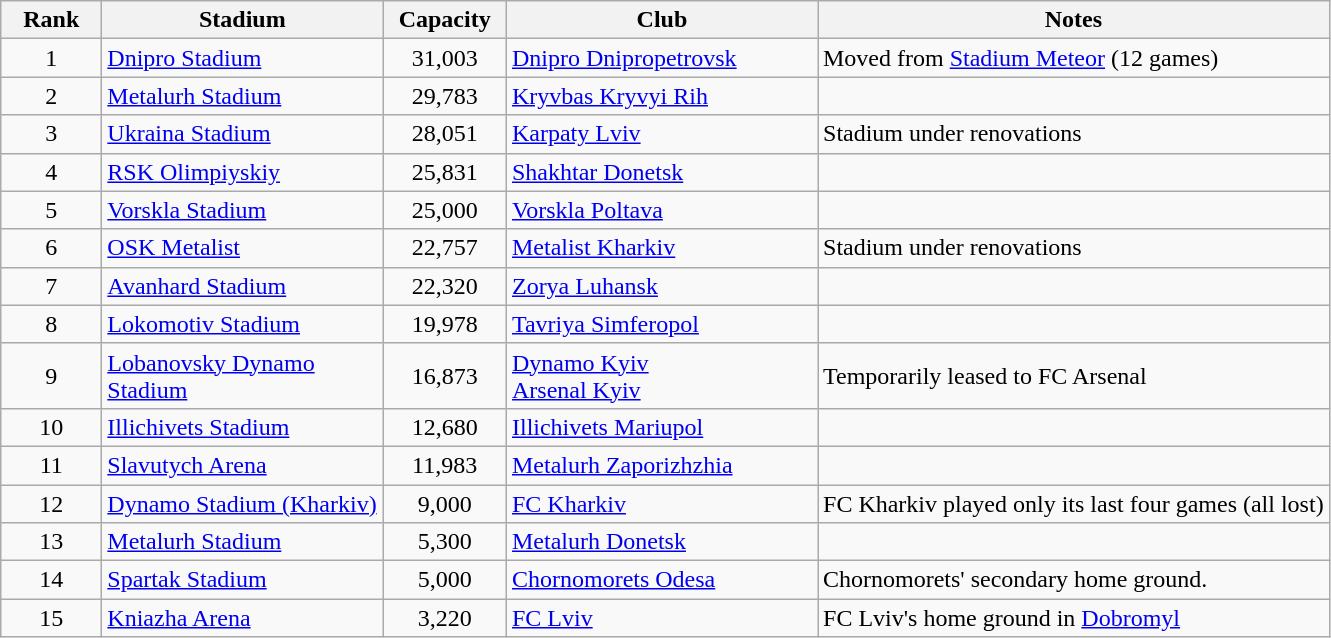<table class="wikitable">
<tr>
<th width=60>Rank</th>
<th width=180>Stadium</th>
<th width=75>Capacity</th>
<th width=200>Club</th>
<th>Notes</th>
</tr>
<tr>
<td style="text-align:center;">1</td>
<td><a href='#'>Dnipro Stadium</a></td>
<td style="text-align:center;">31,003</td>
<td><a href='#'>Dnipro Dnipropetrovsk</a></td>
<td>Moved from <a href='#'>Stadium Meteor</a> (12 games)</td>
</tr>
<tr>
<td style="text-align:center;">2</td>
<td><a href='#'>Metalurh Stadium</a></td>
<td style="text-align:center;">29,783</td>
<td><a href='#'>Kryvbas Kryvyi Rih</a></td>
<td></td>
</tr>
<tr>
<td style="text-align:center;">3</td>
<td><a href='#'>Ukraina Stadium</a></td>
<td style="text-align:center;">28,051</td>
<td><a href='#'>Karpaty Lviv</a></td>
<td>Stadium under renovations</td>
</tr>
<tr>
<td style="text-align:center;">4</td>
<td><a href='#'>RSK Olimpiyskiy</a></td>
<td style="text-align:center;">25,831</td>
<td><a href='#'>Shakhtar Donetsk</a></td>
<td></td>
</tr>
<tr>
<td style="text-align:center;">5</td>
<td><a href='#'>Vorskla Stadium</a></td>
<td style="text-align:center;">25,000</td>
<td><a href='#'>Vorskla Poltava</a></td>
<td></td>
</tr>
<tr>
<td style="text-align:center;">6</td>
<td><a href='#'>OSK Metalist</a></td>
<td style="text-align:center;">22,757</td>
<td><a href='#'>Metalist Kharkiv</a></td>
<td>Stadium under renovations</td>
</tr>
<tr>
<td style="text-align:center;">7</td>
<td><a href='#'>Avanhard Stadium</a></td>
<td style="text-align:center;">22,320</td>
<td><a href='#'>Zorya Luhansk</a></td>
<td></td>
</tr>
<tr>
<td style="text-align:center;">8</td>
<td><a href='#'>Lokomotiv Stadium</a></td>
<td style="text-align:center;">19,978</td>
<td><a href='#'>Tavriya Simferopol</a></td>
<td></td>
</tr>
<tr>
<td style="text-align:center;">9</td>
<td><a href='#'>Lobanovsky Dynamo Stadium</a></td>
<td style="text-align:center;">16,873</td>
<td><a href='#'>Dynamo Kyiv</a><br><a href='#'>Arsenal Kyiv</a></td>
<td>Temporarily leased to FC Arsenal</td>
</tr>
<tr>
<td style="text-align:center;">10</td>
<td><a href='#'>Illichivets Stadium</a></td>
<td style="text-align:center;">12,680</td>
<td><a href='#'>Illichivets Mariupol</a></td>
<td></td>
</tr>
<tr>
<td style="text-align:center;">11</td>
<td><a href='#'>Slavutych Arena</a></td>
<td style="text-align:center;">11,983</td>
<td><a href='#'>Metalurh Zaporizhzhia</a></td>
<td></td>
</tr>
<tr>
<td style="text-align:center;">12</td>
<td><a href='#'>Dynamo Stadium (Kharkiv)</a></td>
<td style="text-align:center;">9,000</td>
<td><a href='#'>FC Kharkiv</a></td>
<td>FC Kharkiv played only its last four games (all lost)</td>
</tr>
<tr>
<td style="text-align:center;">13</td>
<td><a href='#'>Metalurh Stadium</a></td>
<td style="text-align:center;">5,300</td>
<td><a href='#'>Metalurh Donetsk</a></td>
<td></td>
</tr>
<tr>
<td style="text-align:center;">14</td>
<td><a href='#'>Spartak Stadium</a></td>
<td style="text-align:center;">5,000</td>
<td><a href='#'>Chornomorets Odesa</a></td>
<td>Chornomorets' secondary home ground.</td>
</tr>
<tr>
<td style="text-align:center;">15</td>
<td><a href='#'>Kniazha Arena</a></td>
<td style="text-align:center;">3,220</td>
<td><a href='#'>FC Lviv</a></td>
<td>FC Lviv's home ground in <a href='#'>Dobromyl</a></td>
</tr>
</table>
